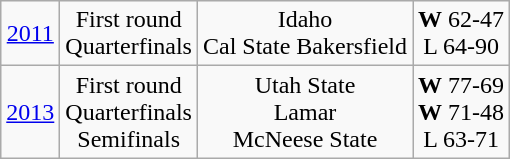<table class="wikitable">
<tr align="center">
<td><a href='#'>2011</a></td>
<td>First round <br> Quarterfinals</td>
<td>Idaho <br> Cal State Bakersfield</td>
<td><strong>W</strong> 62-47 <br> L 64-90</td>
</tr>
<tr align="center">
<td><a href='#'>2013</a></td>
<td>First round <br> Quarterfinals <br> Semifinals</td>
<td>Utah State <br> Lamar <br> McNeese State</td>
<td><strong>W</strong> 77-69 <br> <strong>W</strong> 71-48 <br> L 63-71</td>
</tr>
</table>
